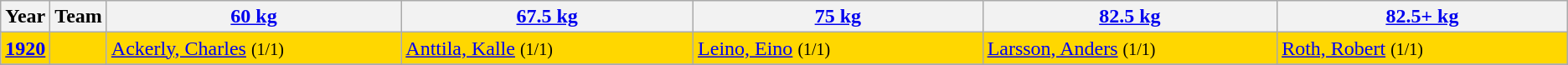<table class="wikitable sortable"  style="font-size: 100%">
<tr>
<th>Year</th>
<th>Team</th>
<th width=300><a href='#'>60 kg</a></th>
<th width=300><a href='#'>67.5 kg</a></th>
<th width=300><a href='#'>75 kg</a></th>
<th width=300><a href='#'>82.5 kg</a></th>
<th width=300><a href='#'>82.5+ kg</a></th>
</tr>
<tr>
<td bgcolor="GOLD"><strong><a href='#'>1920</a></strong></td>
<td bgcolor="GOLD"></td>
<td bgcolor="GOLD"> <a href='#'>Ackerly, Charles</a> <small>(1/1)</small></td>
<td bgcolor="GOLD"> <a href='#'>Anttila, Kalle</a> <small>(1/1)</small></td>
<td bgcolor="GOLD"> <a href='#'>Leino, Eino</a> <small>(1/1)</small></td>
<td bgcolor="GOLD"> <a href='#'>Larsson, Anders</a> <small>(1/1)</small></td>
<td bgcolor="GOLD"> <a href='#'>Roth, Robert</a> <small>(1/1)</small></td>
</tr>
<tr>
</tr>
</table>
